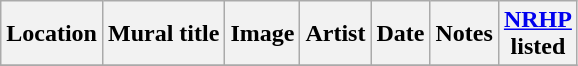<table class="wikitable sortable">
<tr>
<th>Location</th>
<th>Mural title</th>
<th>Image</th>
<th>Artist</th>
<th>Date</th>
<th>Notes</th>
<th><a href='#'>NRHP</a><br>listed</th>
</tr>
<tr>
</tr>
</table>
